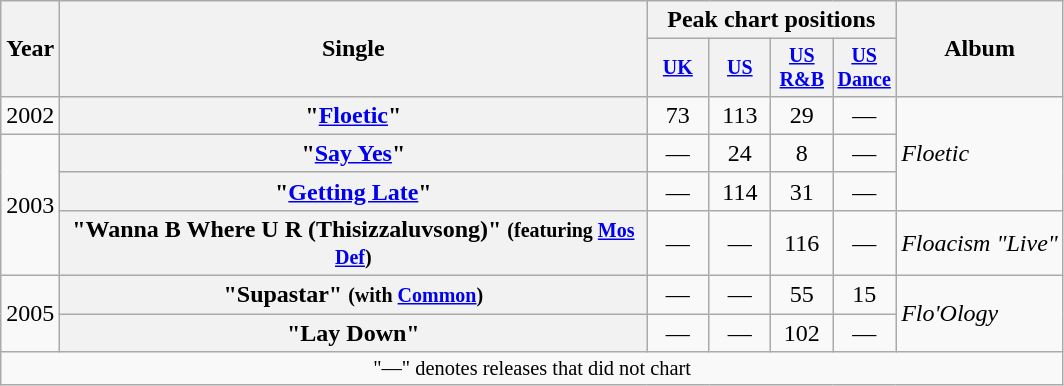<table class="wikitable plainrowheaders" style="text-align:center;">
<tr>
<th rowspan="2">Year</th>
<th rowspan="2" style="width:24em;">Single</th>
<th colspan="4">Peak chart positions</th>
<th rowspan="2">Album</th>
</tr>
<tr style="font-size:smaller;">
<th width="35"><a href='#'>UK</a><br></th>
<th width="35"><a href='#'>US</a><br></th>
<th width="35"><a href='#'>US R&B</a><br></th>
<th width="35"><a href='#'>US Dance</a><br></th>
</tr>
<tr>
<td>2002</td>
<th scope="row">"<a href='#'>Floetic</a>"</th>
<td>73</td>
<td>113</td>
<td>29</td>
<td>—</td>
<td align="left" rowspan="3"><em>Floetic</em></td>
</tr>
<tr>
<td rowspan="3">2003</td>
<th scope="row">"<a href='#'>Say Yes</a>"</th>
<td>—</td>
<td>24</td>
<td>8</td>
<td>—</td>
</tr>
<tr>
<th scope="row">"<a href='#'>Getting Late</a>"</th>
<td>—</td>
<td>114</td>
<td>31</td>
<td>—</td>
</tr>
<tr>
<th scope="row">"Wanna B Where U R (Thisizzaluvsong)" <small>(featuring <a href='#'>Mos Def</a>)</small></th>
<td>—</td>
<td>—</td>
<td>116</td>
<td>—</td>
<td align="left"><em>Floacism "Live"</em></td>
</tr>
<tr>
<td rowspan="2">2005</td>
<th scope="row">"Supastar" <small>(with <a href='#'>Common</a>)</small></th>
<td>—</td>
<td>—</td>
<td>55</td>
<td>15</td>
<td align="left" rowspan="2"><em>Flo'Ology</em></td>
</tr>
<tr>
<th scope="row">"Lay Down"</th>
<td>—</td>
<td>—</td>
<td>102</td>
<td>—</td>
</tr>
<tr>
<td colspan="10" style="font-size:85%">"—" denotes releases that did not chart</td>
</tr>
</table>
